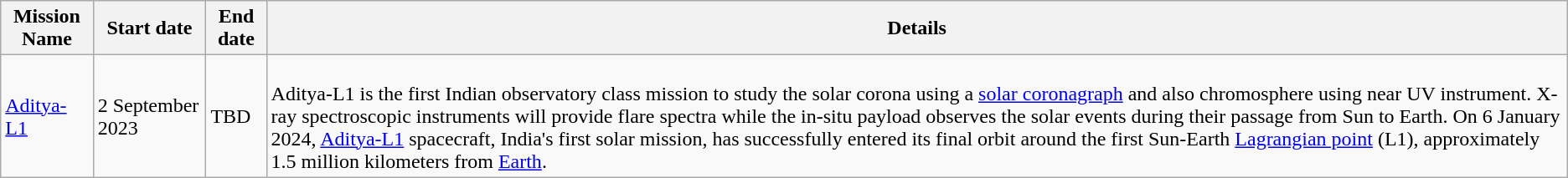<table class="wikitable">
<tr>
<th>Mission Name</th>
<th>Start date</th>
<th>End date</th>
<th>Details</th>
</tr>
<tr>
<td><a href='#'>Aditya-L1</a></td>
<td>2 September 2023</td>
<td>TBD</td>
<td><br>Aditya-L1 is the first Indian observatory class mission to study the solar corona using a <a href='#'>solar coronagraph</a> and also chromosphere using near UV instrument. X-ray spectroscopic instruments will provide flare spectra while the in-situ payload observes the solar events during their passage from Sun to Earth. On 6 January 2024, <a href='#'>Aditya-L1</a> spacecraft, India's first solar mission, has successfully entered its final orbit around the first Sun-Earth <a href='#'>Lagrangian point</a> (L1), approximately 1.5 million kilometers from <a href='#'>Earth</a>.</td>
</tr>
</table>
